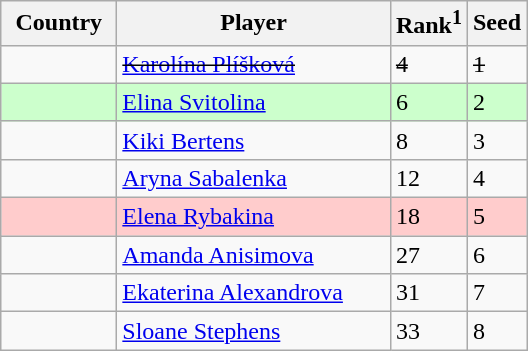<table class="sortable wikitable">
<tr>
<th width="70">Country</th>
<th width="175">Player</th>
<th>Rank<sup>1</sup></th>
<th>Seed</th>
</tr>
<tr>
<td><s></s></td>
<td><s><a href='#'>Karolína Plíšková</a></s></td>
<td><s>4</s></td>
<td><s>1</s></td>
</tr>
<tr style="background:#cfc;">
<td></td>
<td><a href='#'>Elina Svitolina</a></td>
<td>6</td>
<td>2</td>
</tr>
<tr>
<td></td>
<td><a href='#'>Kiki Bertens</a></td>
<td>8</td>
<td>3</td>
</tr>
<tr>
<td></td>
<td><a href='#'>Aryna Sabalenka</a></td>
<td>12</td>
<td>4</td>
</tr>
<tr style="background:#fcc;">
<td></td>
<td><a href='#'>Elena Rybakina</a></td>
<td>18</td>
<td>5</td>
</tr>
<tr>
<td></td>
<td><a href='#'>Amanda Anisimova</a></td>
<td>27</td>
<td>6</td>
</tr>
<tr>
<td></td>
<td><a href='#'>Ekaterina Alexandrova</a></td>
<td>31</td>
<td>7</td>
</tr>
<tr>
<td></td>
<td><a href='#'>Sloane Stephens</a></td>
<td>33</td>
<td>8</td>
</tr>
</table>
